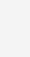<table cellpadding="10" border="0" style="margin:auto;">
<tr>
<td style="background:#f4f4f4;"><br></td>
</tr>
</table>
